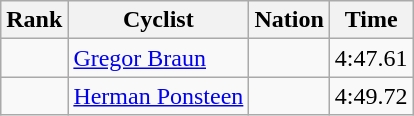<table class="wikitable sortable" style=text-align:center>
<tr>
<th>Rank</th>
<th>Cyclist</th>
<th>Nation</th>
<th>Time</th>
</tr>
<tr>
<td></td>
<td align=left data=sort-value="Braun, Gregor"><a href='#'>Gregor Braun</a></td>
<td align=left></td>
<td>4:47.61</td>
</tr>
<tr>
<td></td>
<td align=left data=sort-value="Ponsteen, Herman"><a href='#'>Herman Ponsteen</a></td>
<td align=left></td>
<td>4:49.72</td>
</tr>
</table>
